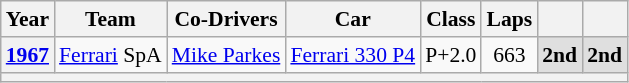<table class="wikitable" style="text-align:center; font-size:90%">
<tr>
<th>Year</th>
<th>Team</th>
<th>Co-Drivers</th>
<th>Car</th>
<th>Class</th>
<th>Laps</th>
<th></th>
<th></th>
</tr>
<tr>
<th><a href='#'>1967</a></th>
<td align=left> <a href='#'>Ferrari</a> SpA</td>
<td align=left> <a href='#'>Mike Parkes</a></td>
<td align=left><a href='#'>Ferrari 330 P4</a></td>
<td>P+2.0</td>
<td>663</td>
<td style="background:#dfdfdf;"><strong>2nd</strong></td>
<td style="background:#dfdfdf;"><strong>2nd</strong></td>
</tr>
<tr>
<th colspan="8"></th>
</tr>
</table>
